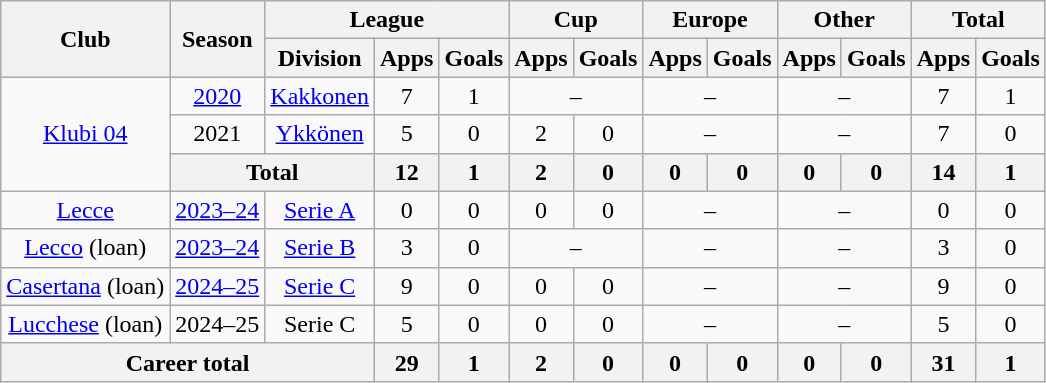<table class="wikitable" style="text-align:center">
<tr>
<th rowspan="2">Club</th>
<th rowspan="2">Season</th>
<th colspan="3">League</th>
<th colspan="2">Cup</th>
<th colspan="2">Europe</th>
<th colspan="2">Other</th>
<th colspan="2">Total</th>
</tr>
<tr>
<th>Division</th>
<th>Apps</th>
<th>Goals</th>
<th>Apps</th>
<th>Goals</th>
<th>Apps</th>
<th>Goals</th>
<th>Apps</th>
<th>Goals</th>
<th>Apps</th>
<th>Goals</th>
</tr>
<tr>
<td rowspan="3"><a href='#'>Klubi 04</a></td>
<td><a href='#'>2020</a></td>
<td><a href='#'>Kakkonen</a></td>
<td>7</td>
<td>1</td>
<td colspan=2>–</td>
<td colspan=2>–</td>
<td colspan=2>–</td>
<td>7</td>
<td>1</td>
</tr>
<tr>
<td>2021</td>
<td><a href='#'>Ykkönen</a></td>
<td>5</td>
<td>0</td>
<td>2</td>
<td>0</td>
<td colspan=2>–</td>
<td colspan=2>–</td>
<td>7</td>
<td>0</td>
</tr>
<tr>
<th colspan="2">Total</th>
<th>12</th>
<th>1</th>
<th>2</th>
<th>0</th>
<th>0</th>
<th>0</th>
<th>0</th>
<th>0</th>
<th>14</th>
<th>1</th>
</tr>
<tr>
<td><a href='#'>Lecce</a></td>
<td><a href='#'>2023–24</a></td>
<td><a href='#'>Serie A</a></td>
<td>0</td>
<td>0</td>
<td>0</td>
<td>0</td>
<td colspan=2>–</td>
<td colspan=2>–</td>
<td>0</td>
<td>0</td>
</tr>
<tr>
<td><a href='#'>Lecco</a> (loan)</td>
<td><a href='#'>2023–24</a></td>
<td><a href='#'>Serie B</a></td>
<td>3</td>
<td>0</td>
<td colspan=2>–</td>
<td colspan=2>–</td>
<td colspan=2>–</td>
<td>3</td>
<td>0</td>
</tr>
<tr>
<td><a href='#'>Casertana</a> (loan)</td>
<td><a href='#'>2024–25</a></td>
<td><a href='#'>Serie C</a></td>
<td>9</td>
<td>0</td>
<td>0</td>
<td>0</td>
<td colspan=2>–</td>
<td colspan=2>–</td>
<td>9</td>
<td>0</td>
</tr>
<tr>
<td><a href='#'>Lucchese</a> (loan)</td>
<td>2024–25</td>
<td>Serie C</td>
<td>5</td>
<td>0</td>
<td>0</td>
<td>0</td>
<td colspan=2>–</td>
<td colspan=2>–</td>
<td>5</td>
<td>0</td>
</tr>
<tr>
<th colspan="3">Career total</th>
<th>29</th>
<th>1</th>
<th>2</th>
<th>0</th>
<th>0</th>
<th>0</th>
<th>0</th>
<th>0</th>
<th>31</th>
<th>1</th>
</tr>
</table>
